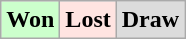<table class="wikitable">
<tr>
<td bgcolor="#ccffcc"><strong>Won</strong></td>
<td bgcolor="FFE4E1"><strong>Lost</strong></td>
<td bgcolor="DCDCDC"><strong>Draw</strong></td>
</tr>
</table>
